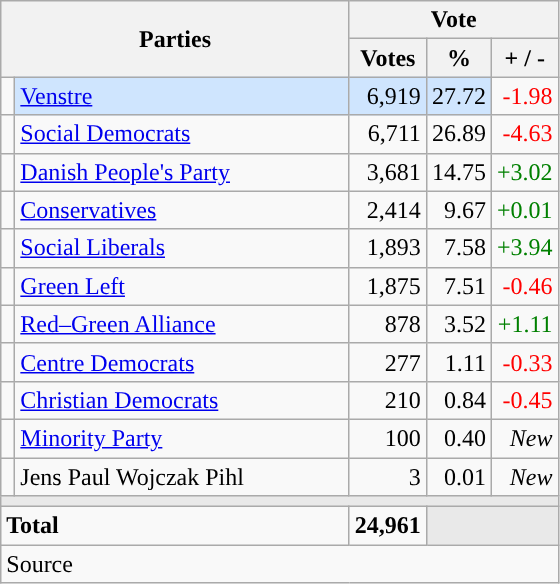<table class="wikitable" style="text-align:right;">
<tr>
<th style="text-align:centre;" rowspan="2" colspan="2" width="225">Parties</th>
<th colspan="3">Vote</th>
</tr>
<tr>
<th width="15">Votes</th>
<th width="15">%</th>
<th width="15">+ / -</th>
</tr>
<tr>
<td width="2" style="color:inherit;background:"></td>
<td bgcolor=#cfe5fe  align="left"><a href='#'>Venstre</a></td>
<td bgcolor=#cfe5fe>6,919</td>
<td bgcolor=#cfe5fe>27.72</td>
<td style=color:red;>-1.98</td>
</tr>
<tr>
<td width="2" style="color:inherit;background:"></td>
<td align="left"><a href='#'>Social Democrats</a></td>
<td>6,711</td>
<td>26.89</td>
<td style=color:red;>-4.63</td>
</tr>
<tr>
<td width="2" style="color:inherit;background:"></td>
<td align="left"><a href='#'>Danish People's Party</a></td>
<td>3,681</td>
<td>14.75</td>
<td style=color:green;>+3.02</td>
</tr>
<tr>
<td width="2" style="color:inherit;background:"></td>
<td align="left"><a href='#'>Conservatives</a></td>
<td>2,414</td>
<td>9.67</td>
<td style=color:green;>+0.01</td>
</tr>
<tr>
<td width="2" style="color:inherit;background:"></td>
<td align="left"><a href='#'>Social Liberals</a></td>
<td>1,893</td>
<td>7.58</td>
<td style=color:green;>+3.94</td>
</tr>
<tr>
<td width="2" style="color:inherit;background:"></td>
<td align="left"><a href='#'>Green Left</a></td>
<td>1,875</td>
<td>7.51</td>
<td style=color:red;>-0.46</td>
</tr>
<tr>
<td width="2" style="color:inherit;background:"></td>
<td align="left"><a href='#'>Red–Green Alliance</a></td>
<td>878</td>
<td>3.52</td>
<td style=color:green;>+1.11</td>
</tr>
<tr>
<td width="2" style="color:inherit;background:"></td>
<td align="left"><a href='#'>Centre Democrats</a></td>
<td>277</td>
<td>1.11</td>
<td style=color:red;>-0.33</td>
</tr>
<tr>
<td width="2" style="color:inherit;background:"></td>
<td align="left"><a href='#'>Christian Democrats</a></td>
<td>210</td>
<td>0.84</td>
<td style=color:red;>-0.45</td>
</tr>
<tr>
<td width="2" style="color:inherit;background:"></td>
<td align="left"><a href='#'>Minority Party</a></td>
<td>100</td>
<td>0.40</td>
<td><em>New</em></td>
</tr>
<tr>
<td width="2" style="color:inherit;background:"></td>
<td align="left">Jens Paul Wojczak Pihl</td>
<td>3</td>
<td>0.01</td>
<td><em>New</em></td>
</tr>
<tr>
<td colspan="7" bgcolor="#E9E9E9"></td>
</tr>
<tr>
<td align="left" colspan="2"><strong>Total</strong></td>
<td><strong>24,961</strong></td>
<td bgcolor="#E9E9E9" colspan="2"></td>
</tr>
<tr>
<td align="left" colspan="6">Source</td>
</tr>
</table>
